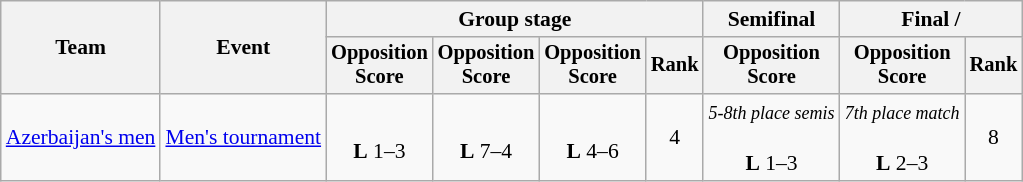<table class="wikitable" style="font-size:90%">
<tr>
<th rowspan=2>Team</th>
<th rowspan=2>Event</th>
<th colspan=4>Group stage</th>
<th>Semifinal</th>
<th colspan=2>Final / </th>
</tr>
<tr style="font-size:95%">
<th>Opposition<br>Score</th>
<th>Opposition<br>Score</th>
<th>Opposition<br>Score</th>
<th>Rank</th>
<th>Opposition<br>Score</th>
<th>Opposition<br>Score</th>
<th>Rank</th>
</tr>
<tr align=center>
<td align=left><a href='#'>Azerbaijan's men</a></td>
<td align=left><a href='#'>Men's tournament</a></td>
<td><br><strong>L</strong> 1–3</td>
<td><br><strong>L</strong> 7–4</td>
<td><br><strong>L</strong> 4–6</td>
<td>4</td>
<td><small><em>5-8th place semis</em></small><br><br><strong>L</strong> 1–3</td>
<td><small><em>7th place match</em></small><br><br><strong>L</strong> 2–3</td>
<td>8</td>
</tr>
</table>
